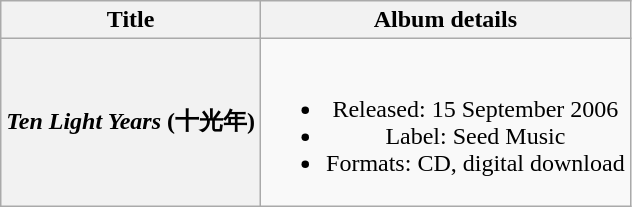<table class="wikitable plainrowheaders" style="text-align:center;">
<tr>
<th rowspan="1">Title</th>
<th rowspan="1">Album details</th>
</tr>
<tr>
<th scope="row"><em>Ten Light Years</em> (十光年)</th>
<td><br><ul><li>Released: 15 September 2006</li><li>Label: Seed Music</li><li>Formats: CD, digital download</li></ul></td>
</tr>
</table>
